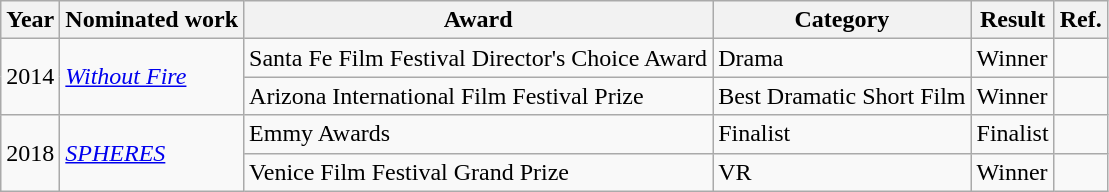<table class="wikitable">
<tr>
<th>Year</th>
<th>Nominated work</th>
<th>Award</th>
<th>Category</th>
<th>Result</th>
<th>Ref.</th>
</tr>
<tr>
<td rowspan="2">2014</td>
<td rowspan="2"><em><a href='#'>Without Fire</a></em></td>
<td>Santa Fe Film Festival Director's Choice Award</td>
<td>Drama</td>
<td>Winner</td>
<td></td>
</tr>
<tr>
<td>Arizona International Film Festival Prize</td>
<td>Best Dramatic Short Film</td>
<td>Winner</td>
<td></td>
</tr>
<tr>
<td rowspan="2">2018</td>
<td rowspan="2"><em><a href='#'>SPHERES</a></em></td>
<td>Emmy Awards</td>
<td>Finalist</td>
<td>Finalist</td>
<td></td>
</tr>
<tr>
<td>Venice Film Festival Grand Prize</td>
<td>VR</td>
<td>Winner</td>
<td></td>
</tr>
</table>
